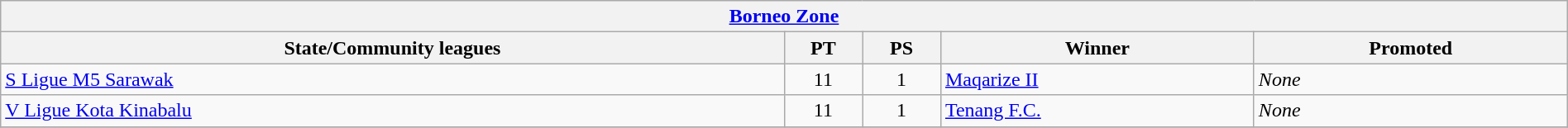<table class="wikitable sortable" style="width:100%;">
<tr>
<th colspan="5"><strong><a href='#'>Borneo Zone</a></strong></th>
</tr>
<tr>
<th style="width:50%;">State/Community leagues</th>
<th style="width:5%;">PT</th>
<th style="width:5%;">PS</th>
<th style="width:20%;">Winner</th>
<th style="width:25%;">Promoted</th>
</tr>
<tr>
<td> <a href='#'>S Ligue M5 Sarawak</a></td>
<td style="text-align:center">11</td>
<td style="text-align:center">1</td>
<td><a href='#'>Maqarize II</a></td>
<td><em>None</em></td>
</tr>
<tr>
<td> <a href='#'>V Ligue Kota Kinabalu</a></td>
<td style="text-align:center">11</td>
<td style="text-align:center">1</td>
<td><a href='#'>Tenang F.C.</a></td>
<td><em>None</em></td>
</tr>
<tr>
</tr>
</table>
